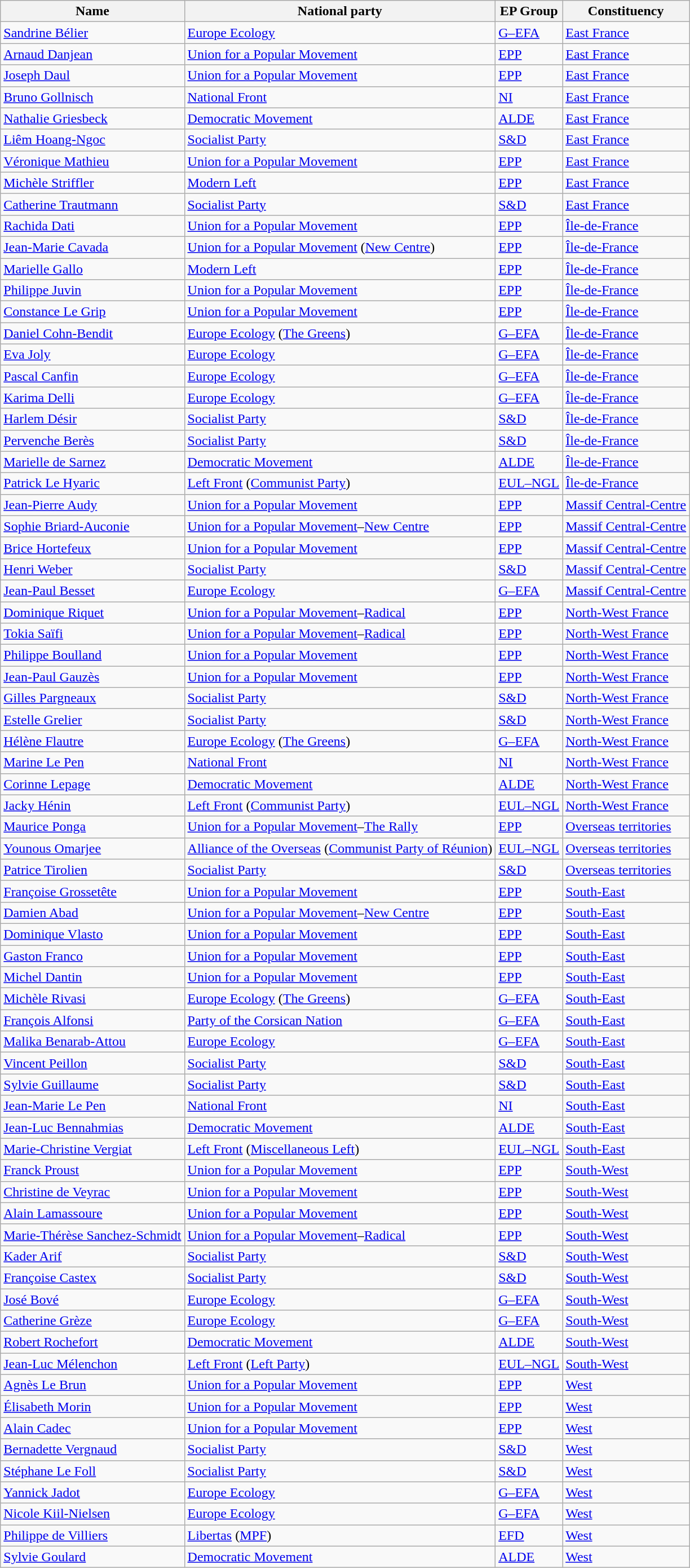<table class="sortable wikitable">
<tr>
<th>Name</th>
<th>National party</th>
<th>EP Group</th>
<th>Constituency</th>
</tr>
<tr>
<td><a href='#'>Sandrine Bélier</a></td>
<td> <a href='#'>Europe Ecology</a></td>
<td> <a href='#'>G–EFA</a></td>
<td><a href='#'>East France</a></td>
</tr>
<tr>
<td><a href='#'>Arnaud Danjean</a></td>
<td> <a href='#'>Union for a Popular Movement</a></td>
<td> <a href='#'>EPP</a></td>
<td><a href='#'>East France</a></td>
</tr>
<tr>
<td><a href='#'>Joseph Daul</a></td>
<td> <a href='#'>Union for a Popular Movement</a></td>
<td> <a href='#'>EPP</a></td>
<td><a href='#'>East France</a></td>
</tr>
<tr>
<td><a href='#'>Bruno Gollnisch</a></td>
<td> <a href='#'>National Front</a></td>
<td> <a href='#'>NI</a></td>
<td><a href='#'>East France</a></td>
</tr>
<tr>
<td><a href='#'>Nathalie Griesbeck</a></td>
<td> <a href='#'>Democratic Movement</a></td>
<td> <a href='#'>ALDE</a></td>
<td><a href='#'>East France</a></td>
</tr>
<tr>
<td><a href='#'>Liêm Hoang-Ngoc</a></td>
<td> <a href='#'>Socialist Party</a></td>
<td> <a href='#'>S&D</a></td>
<td><a href='#'>East France</a></td>
</tr>
<tr>
<td><a href='#'>Véronique Mathieu</a></td>
<td> <a href='#'>Union for a Popular Movement</a></td>
<td> <a href='#'>EPP</a></td>
<td><a href='#'>East France</a></td>
</tr>
<tr>
<td><a href='#'>Michèle Striffler</a></td>
<td> <a href='#'>Modern Left</a></td>
<td> <a href='#'>EPP</a></td>
<td><a href='#'>East France</a></td>
</tr>
<tr>
<td><a href='#'>Catherine Trautmann</a></td>
<td> <a href='#'>Socialist Party</a></td>
<td> <a href='#'>S&D</a></td>
<td><a href='#'>East France</a></td>
</tr>
<tr>
<td><a href='#'>Rachida Dati</a></td>
<td> <a href='#'>Union for a Popular Movement</a></td>
<td> <a href='#'>EPP</a></td>
<td><a href='#'>Île-de-France</a></td>
</tr>
<tr>
<td><a href='#'>Jean-Marie Cavada</a></td>
<td> <a href='#'>Union for a Popular Movement</a> (<a href='#'>New Centre</a>)</td>
<td> <a href='#'>EPP</a></td>
<td><a href='#'>Île-de-France</a></td>
</tr>
<tr>
<td><a href='#'>Marielle Gallo</a></td>
<td> <a href='#'>Modern Left</a></td>
<td> <a href='#'>EPP</a></td>
<td><a href='#'>Île-de-France</a></td>
</tr>
<tr>
<td><a href='#'>Philippe Juvin</a></td>
<td> <a href='#'>Union for a Popular Movement</a></td>
<td> <a href='#'>EPP</a></td>
<td><a href='#'>Île-de-France</a></td>
</tr>
<tr>
<td><a href='#'>Constance Le Grip</a></td>
<td> <a href='#'>Union for a Popular Movement</a></td>
<td> <a href='#'>EPP</a></td>
<td><a href='#'>Île-de-France</a></td>
</tr>
<tr>
<td><a href='#'>Daniel Cohn-Bendit</a></td>
<td> <a href='#'>Europe Ecology</a> (<a href='#'>The Greens</a>)</td>
<td> <a href='#'>G–EFA</a></td>
<td><a href='#'>Île-de-France</a></td>
</tr>
<tr>
<td><a href='#'>Eva Joly</a></td>
<td> <a href='#'>Europe Ecology</a></td>
<td> <a href='#'>G–EFA</a></td>
<td><a href='#'>Île-de-France</a></td>
</tr>
<tr>
<td><a href='#'>Pascal Canfin</a></td>
<td> <a href='#'>Europe Ecology</a></td>
<td> <a href='#'>G–EFA</a></td>
<td><a href='#'>Île-de-France</a></td>
</tr>
<tr>
<td><a href='#'>Karima Delli</a></td>
<td> <a href='#'>Europe Ecology</a></td>
<td> <a href='#'>G–EFA</a></td>
<td><a href='#'>Île-de-France</a></td>
</tr>
<tr>
<td><a href='#'>Harlem Désir</a></td>
<td> <a href='#'>Socialist Party</a></td>
<td> <a href='#'>S&D</a></td>
<td><a href='#'>Île-de-France</a></td>
</tr>
<tr>
<td><a href='#'>Pervenche Berès</a></td>
<td> <a href='#'>Socialist Party</a></td>
<td> <a href='#'>S&D</a></td>
<td><a href='#'>Île-de-France</a></td>
</tr>
<tr>
<td><a href='#'>Marielle de Sarnez</a></td>
<td> <a href='#'>Democratic Movement</a></td>
<td> <a href='#'>ALDE</a></td>
<td><a href='#'>Île-de-France</a></td>
</tr>
<tr>
<td><a href='#'>Patrick Le Hyaric</a></td>
<td> <a href='#'>Left Front</a> (<a href='#'>Communist Party</a>)</td>
<td> <a href='#'>EUL–NGL</a></td>
<td><a href='#'>Île-de-France</a></td>
</tr>
<tr>
<td><a href='#'>Jean-Pierre Audy</a></td>
<td> <a href='#'>Union for a Popular Movement</a></td>
<td> <a href='#'>EPP</a></td>
<td><a href='#'>Massif Central-Centre</a></td>
</tr>
<tr>
<td><a href='#'>Sophie Briard-Auconie</a></td>
<td> <a href='#'>Union for a Popular Movement</a>–<a href='#'>New Centre</a></td>
<td> <a href='#'>EPP</a></td>
<td><a href='#'>Massif Central-Centre</a></td>
</tr>
<tr>
<td><a href='#'>Brice Hortefeux</a></td>
<td> <a href='#'>Union for a Popular Movement</a></td>
<td> <a href='#'>EPP</a></td>
<td><a href='#'>Massif Central-Centre</a></td>
</tr>
<tr>
<td><a href='#'>Henri Weber</a></td>
<td> <a href='#'>Socialist Party</a></td>
<td> <a href='#'>S&D</a></td>
<td><a href='#'>Massif Central-Centre</a></td>
</tr>
<tr>
<td><a href='#'>Jean-Paul Besset</a></td>
<td> <a href='#'>Europe Ecology</a></td>
<td> <a href='#'>G–EFA</a></td>
<td><a href='#'>Massif Central-Centre</a></td>
</tr>
<tr>
<td><a href='#'>Dominique Riquet</a></td>
<td> <a href='#'>Union for a Popular Movement</a>–<a href='#'>Radical</a></td>
<td> <a href='#'>EPP</a></td>
<td><a href='#'>North-West France</a></td>
</tr>
<tr>
<td><a href='#'>Tokia Saïfi</a></td>
<td> <a href='#'>Union for a Popular Movement</a>–<a href='#'>Radical</a></td>
<td> <a href='#'>EPP</a></td>
<td><a href='#'>North-West France</a></td>
</tr>
<tr>
<td><a href='#'>Philippe Boulland</a></td>
<td> <a href='#'>Union for a Popular Movement</a></td>
<td> <a href='#'>EPP</a></td>
<td><a href='#'>North-West France</a></td>
</tr>
<tr>
<td><a href='#'>Jean-Paul Gauzès</a></td>
<td> <a href='#'>Union for a Popular Movement</a></td>
<td> <a href='#'>EPP</a></td>
<td><a href='#'>North-West France</a></td>
</tr>
<tr>
<td><a href='#'>Gilles Pargneaux</a></td>
<td> <a href='#'>Socialist Party</a></td>
<td> <a href='#'>S&D</a></td>
<td><a href='#'>North-West France</a></td>
</tr>
<tr>
<td><a href='#'>Estelle Grelier</a></td>
<td> <a href='#'>Socialist Party</a></td>
<td> <a href='#'>S&D</a></td>
<td><a href='#'>North-West France</a></td>
</tr>
<tr>
<td><a href='#'>Hélène Flautre</a></td>
<td> <a href='#'>Europe Ecology</a> (<a href='#'>The Greens</a>)</td>
<td> <a href='#'>G–EFA</a></td>
<td><a href='#'>North-West France</a></td>
</tr>
<tr>
<td><a href='#'>Marine Le Pen</a></td>
<td> <a href='#'>National Front</a></td>
<td> <a href='#'>NI</a></td>
<td><a href='#'>North-West France</a></td>
</tr>
<tr>
<td><a href='#'>Corinne Lepage</a></td>
<td> <a href='#'>Democratic Movement</a></td>
<td> <a href='#'>ALDE</a></td>
<td><a href='#'>North-West France</a></td>
</tr>
<tr>
<td><a href='#'>Jacky Hénin</a></td>
<td> <a href='#'>Left Front</a> (<a href='#'>Communist Party</a>)</td>
<td> <a href='#'>EUL–NGL</a></td>
<td><a href='#'>North-West France</a></td>
</tr>
<tr>
<td><a href='#'>Maurice Ponga</a></td>
<td> <a href='#'>Union for a Popular Movement</a>–<a href='#'>The Rally</a></td>
<td> <a href='#'>EPP</a></td>
<td><a href='#'>Overseas territories</a></td>
</tr>
<tr>
<td><a href='#'>Younous Omarjee</a></td>
<td> <a href='#'>Alliance of the Overseas</a> (<a href='#'>Communist Party of Réunion</a>)</td>
<td> <a href='#'>EUL–NGL</a></td>
<td><a href='#'>Overseas territories</a></td>
</tr>
<tr>
<td><a href='#'>Patrice Tirolien</a></td>
<td> <a href='#'>Socialist Party</a></td>
<td> <a href='#'>S&D</a></td>
<td><a href='#'>Overseas territories</a></td>
</tr>
<tr>
<td><a href='#'>Françoise Grossetête</a></td>
<td> <a href='#'>Union for a Popular Movement</a></td>
<td> <a href='#'>EPP</a></td>
<td><a href='#'>South-East</a></td>
</tr>
<tr>
<td><a href='#'>Damien Abad</a></td>
<td> <a href='#'>Union for a Popular Movement</a>–<a href='#'>New Centre</a></td>
<td> <a href='#'>EPP</a></td>
<td><a href='#'>South-East</a></td>
</tr>
<tr>
<td><a href='#'>Dominique Vlasto</a></td>
<td> <a href='#'>Union for a Popular Movement</a></td>
<td> <a href='#'>EPP</a></td>
<td><a href='#'>South-East</a></td>
</tr>
<tr>
<td><a href='#'>Gaston Franco</a></td>
<td> <a href='#'>Union for a Popular Movement</a></td>
<td> <a href='#'>EPP</a></td>
<td><a href='#'>South-East</a></td>
</tr>
<tr>
<td><a href='#'>Michel Dantin</a></td>
<td> <a href='#'>Union for a Popular Movement</a></td>
<td> <a href='#'>EPP</a></td>
<td><a href='#'>South-East</a></td>
</tr>
<tr>
<td><a href='#'>Michèle Rivasi</a></td>
<td> <a href='#'>Europe Ecology</a> (<a href='#'>The Greens</a>)</td>
<td> <a href='#'>G–EFA</a></td>
<td><a href='#'>South-East</a></td>
</tr>
<tr>
<td><a href='#'>François Alfonsi</a></td>
<td> <a href='#'>Party of the Corsican Nation</a></td>
<td> <a href='#'>G–EFA</a></td>
<td><a href='#'>South-East</a></td>
</tr>
<tr>
<td><a href='#'>Malika Benarab-Attou</a></td>
<td> <a href='#'>Europe Ecology</a></td>
<td> <a href='#'>G–EFA</a></td>
<td><a href='#'>South-East</a></td>
</tr>
<tr>
<td><a href='#'>Vincent Peillon</a></td>
<td> <a href='#'>Socialist Party</a></td>
<td> <a href='#'>S&D</a></td>
<td><a href='#'>South-East</a></td>
</tr>
<tr>
<td><a href='#'>Sylvie Guillaume</a></td>
<td> <a href='#'>Socialist Party</a></td>
<td> <a href='#'>S&D</a></td>
<td><a href='#'>South-East</a></td>
</tr>
<tr>
<td><a href='#'>Jean-Marie Le Pen</a></td>
<td> <a href='#'>National Front</a></td>
<td> <a href='#'>NI</a></td>
<td><a href='#'>South-East</a></td>
</tr>
<tr>
<td><a href='#'>Jean-Luc Bennahmias</a></td>
<td> <a href='#'>Democratic Movement</a></td>
<td> <a href='#'>ALDE</a></td>
<td><a href='#'>South-East</a></td>
</tr>
<tr>
<td><a href='#'>Marie-Christine Vergiat</a></td>
<td> <a href='#'>Left Front</a> (<a href='#'>Miscellaneous Left</a>)</td>
<td> <a href='#'>EUL–NGL</a></td>
<td><a href='#'>South-East</a></td>
</tr>
<tr>
<td><a href='#'>Franck Proust</a></td>
<td> <a href='#'>Union for a Popular Movement</a></td>
<td> <a href='#'>EPP</a></td>
<td><a href='#'>South-West</a></td>
</tr>
<tr>
<td><a href='#'>Christine de Veyrac</a></td>
<td> <a href='#'>Union for a Popular Movement</a></td>
<td> <a href='#'>EPP</a></td>
<td><a href='#'>South-West</a></td>
</tr>
<tr>
<td><a href='#'>Alain Lamassoure</a></td>
<td> <a href='#'>Union for a Popular Movement</a></td>
<td> <a href='#'>EPP</a></td>
<td><a href='#'>South-West</a></td>
</tr>
<tr>
<td><a href='#'>Marie-Thérèse Sanchez-Schmidt</a></td>
<td> <a href='#'>Union for a Popular Movement</a>–<a href='#'>Radical</a></td>
<td> <a href='#'>EPP</a></td>
<td><a href='#'>South-West</a></td>
</tr>
<tr>
<td><a href='#'>Kader Arif</a></td>
<td> <a href='#'>Socialist Party</a></td>
<td> <a href='#'>S&D</a></td>
<td><a href='#'>South-West</a></td>
</tr>
<tr>
<td><a href='#'>Françoise Castex</a></td>
<td> <a href='#'>Socialist Party</a></td>
<td> <a href='#'>S&D</a></td>
<td><a href='#'>South-West</a></td>
</tr>
<tr>
<td><a href='#'>José Bové</a></td>
<td> <a href='#'>Europe Ecology</a></td>
<td> <a href='#'>G–EFA</a></td>
<td><a href='#'>South-West</a></td>
</tr>
<tr>
<td><a href='#'>Catherine Grèze</a></td>
<td> <a href='#'>Europe Ecology</a></td>
<td> <a href='#'>G–EFA</a></td>
<td><a href='#'>South-West</a></td>
</tr>
<tr>
<td><a href='#'>Robert Rochefort</a></td>
<td> <a href='#'>Democratic Movement</a></td>
<td> <a href='#'>ALDE</a></td>
<td><a href='#'>South-West</a></td>
</tr>
<tr>
<td><a href='#'>Jean-Luc Mélenchon</a></td>
<td> <a href='#'>Left Front</a> (<a href='#'>Left Party</a>)</td>
<td> <a href='#'>EUL–NGL</a></td>
<td><a href='#'>South-West</a></td>
</tr>
<tr>
<td><a href='#'>Agnès Le Brun</a></td>
<td> <a href='#'>Union for a Popular Movement</a></td>
<td> <a href='#'>EPP</a></td>
<td><a href='#'>West</a></td>
</tr>
<tr>
<td><a href='#'>Élisabeth Morin</a></td>
<td> <a href='#'>Union for a Popular Movement</a></td>
<td> <a href='#'>EPP</a></td>
<td><a href='#'>West</a></td>
</tr>
<tr>
<td><a href='#'>Alain Cadec</a></td>
<td> <a href='#'>Union for a Popular Movement</a></td>
<td> <a href='#'>EPP</a></td>
<td><a href='#'>West</a></td>
</tr>
<tr>
<td><a href='#'>Bernadette Vergnaud</a></td>
<td> <a href='#'>Socialist Party</a></td>
<td> <a href='#'>S&D</a></td>
<td><a href='#'>West</a></td>
</tr>
<tr>
<td><a href='#'>Stéphane Le Foll</a></td>
<td> <a href='#'>Socialist Party</a></td>
<td> <a href='#'>S&D</a></td>
<td><a href='#'>West</a></td>
</tr>
<tr>
<td><a href='#'>Yannick Jadot</a></td>
<td> <a href='#'>Europe Ecology</a></td>
<td> <a href='#'>G–EFA</a></td>
<td><a href='#'>West</a></td>
</tr>
<tr>
<td><a href='#'>Nicole Kiil-Nielsen</a></td>
<td> <a href='#'>Europe Ecology</a></td>
<td> <a href='#'>G–EFA</a></td>
<td><a href='#'>West</a></td>
</tr>
<tr>
<td><a href='#'>Philippe de Villiers</a></td>
<td> <a href='#'>Libertas</a> (<a href='#'>MPF</a>)</td>
<td> <a href='#'>EFD</a></td>
<td><a href='#'>West</a></td>
</tr>
<tr>
<td><a href='#'>Sylvie Goulard</a></td>
<td> <a href='#'>Democratic Movement</a></td>
<td> <a href='#'>ALDE</a></td>
<td><a href='#'>West</a></td>
</tr>
</table>
